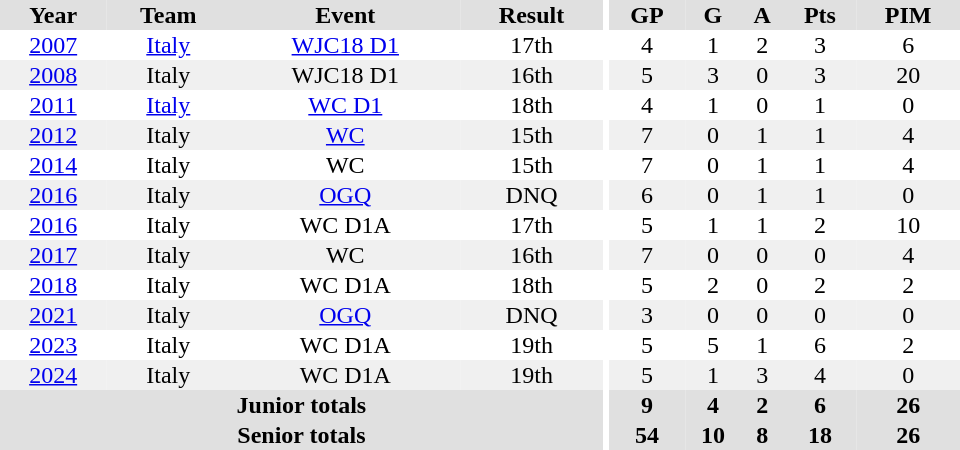<table border="0" cellpadding="1" cellspacing="0" ID="Table3" style="text-align:center; width:40em">
<tr ALIGN="center" bgcolor="#e0e0e0">
<th>Year</th>
<th>Team</th>
<th>Event</th>
<th>Result</th>
<th rowspan="99" bgcolor="#ffffff"></th>
<th>GP</th>
<th>G</th>
<th>A</th>
<th>Pts</th>
<th>PIM</th>
</tr>
<tr>
<td><a href='#'>2007</a></td>
<td><a href='#'>Italy</a></td>
<td><a href='#'>WJC18 D1</a></td>
<td>17th</td>
<td>4</td>
<td>1</td>
<td>2</td>
<td>3</td>
<td>6</td>
</tr>
<tr bgcolor="#f0f0f0">
<td><a href='#'>2008</a></td>
<td>Italy</td>
<td>WJC18 D1</td>
<td>16th</td>
<td>5</td>
<td>3</td>
<td>0</td>
<td>3</td>
<td>20</td>
</tr>
<tr>
<td><a href='#'>2011</a></td>
<td><a href='#'>Italy</a></td>
<td><a href='#'>WC D1</a></td>
<td>18th</td>
<td>4</td>
<td>1</td>
<td>0</td>
<td>1</td>
<td>0</td>
</tr>
<tr bgcolor="#f0f0f0">
<td><a href='#'>2012</a></td>
<td>Italy</td>
<td><a href='#'>WC</a></td>
<td>15th</td>
<td>7</td>
<td>0</td>
<td>1</td>
<td>1</td>
<td>4</td>
</tr>
<tr>
<td><a href='#'>2014</a></td>
<td>Italy</td>
<td>WC</td>
<td>15th</td>
<td>7</td>
<td>0</td>
<td>1</td>
<td>1</td>
<td>4</td>
</tr>
<tr bgcolor="#f0f0f0">
<td><a href='#'>2016</a></td>
<td>Italy</td>
<td><a href='#'>OGQ</a></td>
<td>DNQ</td>
<td>6</td>
<td>0</td>
<td>1</td>
<td>1</td>
<td>0</td>
</tr>
<tr>
<td><a href='#'>2016</a></td>
<td>Italy</td>
<td>WC D1A</td>
<td>17th</td>
<td>5</td>
<td>1</td>
<td>1</td>
<td>2</td>
<td>10</td>
</tr>
<tr bgcolor="#f0f0f0">
<td><a href='#'>2017</a></td>
<td>Italy</td>
<td>WC</td>
<td>16th</td>
<td>7</td>
<td>0</td>
<td>0</td>
<td>0</td>
<td>4</td>
</tr>
<tr>
<td><a href='#'>2018</a></td>
<td>Italy</td>
<td>WC D1A</td>
<td>18th</td>
<td>5</td>
<td>2</td>
<td>0</td>
<td>2</td>
<td>2</td>
</tr>
<tr bgcolor="#f0f0f0">
<td><a href='#'>2021</a></td>
<td>Italy</td>
<td><a href='#'>OGQ</a></td>
<td>DNQ</td>
<td>3</td>
<td>0</td>
<td>0</td>
<td>0</td>
<td>0</td>
</tr>
<tr>
<td><a href='#'>2023</a></td>
<td>Italy</td>
<td>WC D1A</td>
<td>19th</td>
<td>5</td>
<td>5</td>
<td>1</td>
<td>6</td>
<td>2</td>
</tr>
<tr bgcolor="#f0f0f0">
<td><a href='#'>2024</a></td>
<td>Italy</td>
<td>WC D1A</td>
<td>19th</td>
<td>5</td>
<td>1</td>
<td>3</td>
<td>4</td>
<td>0</td>
</tr>
<tr bgcolor="#e0e0e0">
<th colspan=4>Junior totals</th>
<th>9</th>
<th>4</th>
<th>2</th>
<th>6</th>
<th>26</th>
</tr>
<tr bgcolor="#e0e0e0">
<th colspan=4>Senior totals</th>
<th>54</th>
<th>10</th>
<th>8</th>
<th>18</th>
<th>26</th>
</tr>
</table>
